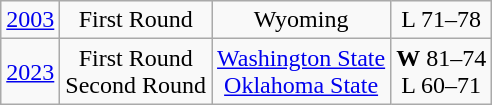<table class=wikitable style="text-align:center">
<tr>
<td><a href='#'>2003</a></td>
<td>First Round</td>
<td>Wyoming</td>
<td>L 71–78</td>
</tr>
<tr>
<td><a href='#'>2023</a></td>
<td>First Round<br>Second Round</td>
<td><a href='#'>Washington State</a><br><a href='#'>Oklahoma State</a></td>
<td><strong>W</strong> 81–74<br>L 60–71</td>
</tr>
</table>
